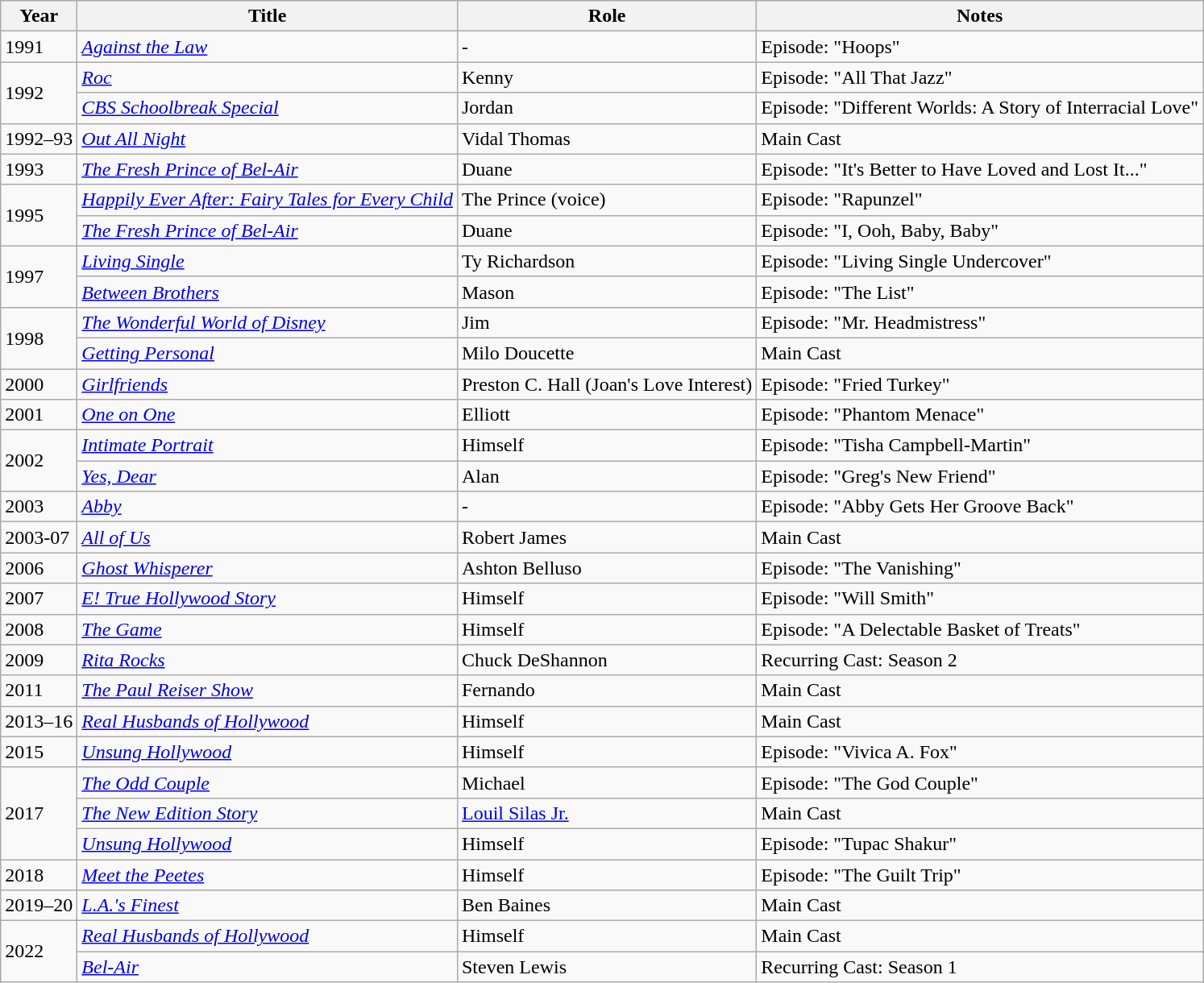<table class="wikitable plainrowheaders sortable" style="margin-right: 0;">
<tr>
<th>Year</th>
<th>Title</th>
<th>Role</th>
<th>Notes</th>
</tr>
<tr>
<td>1991</td>
<td><em><a href='#'>Against the Law</a></em></td>
<td>-</td>
<td>Episode: "Hoops"</td>
</tr>
<tr>
<td rowspan="2">1992</td>
<td><em><a href='#'>Roc</a></em></td>
<td>Kenny</td>
<td>Episode: "All That Jazz"</td>
</tr>
<tr>
<td><em><a href='#'>CBS Schoolbreak Special</a></em></td>
<td>Jordan</td>
<td>Episode: "Different Worlds: A Story of Interracial Love"</td>
</tr>
<tr>
<td>1992–93</td>
<td><em><a href='#'>Out All Night</a></em></td>
<td>Vidal Thomas</td>
<td>Main Cast</td>
</tr>
<tr>
<td>1993</td>
<td><em><a href='#'>The Fresh Prince of Bel-Air</a></em></td>
<td>Duane</td>
<td>Episode: "It's Better to Have Loved and Lost It..."</td>
</tr>
<tr>
<td rowspan="2">1995</td>
<td><em><a href='#'>Happily Ever After: Fairy Tales for Every Child</a></em></td>
<td>The Prince (voice)</td>
<td>Episode: "Rapunzel"</td>
</tr>
<tr>
<td><em><a href='#'>The Fresh Prince of Bel-Air</a></em></td>
<td>Duane</td>
<td>Episode: "I, Ooh, Baby, Baby"</td>
</tr>
<tr>
<td rowspan="2">1997</td>
<td><em><a href='#'>Living Single</a></em></td>
<td>Ty Richardson</td>
<td>Episode: "Living Single Undercover"</td>
</tr>
<tr>
<td><em><a href='#'>Between Brothers</a></em></td>
<td>Mason</td>
<td>Episode: "The List"</td>
</tr>
<tr>
<td rowspan="2">1998</td>
<td><em><a href='#'>The Wonderful World of Disney</a></em></td>
<td>Jim</td>
<td>Episode: "Mr. Headmistress"</td>
</tr>
<tr>
<td><em><a href='#'>Getting Personal</a></em></td>
<td>Milo Doucette</td>
<td>Main Cast</td>
</tr>
<tr>
<td>2000</td>
<td><em><a href='#'>Girlfriends</a></em></td>
<td>Preston C. Hall (Joan's Love Interest)</td>
<td>Episode: "Fried Turkey"</td>
</tr>
<tr>
<td>2001</td>
<td><em><a href='#'>One on One</a></em></td>
<td>Elliott</td>
<td>Episode: "Phantom Menace"</td>
</tr>
<tr>
<td rowspan="2">2002</td>
<td><em><a href='#'>Intimate Portrait</a></em></td>
<td>Himself</td>
<td>Episode: "Tisha Campbell-Martin"</td>
</tr>
<tr>
<td><em><a href='#'>Yes, Dear</a></em></td>
<td>Alan</td>
<td>Episode: "Greg's New Friend"</td>
</tr>
<tr>
<td>2003</td>
<td><em><a href='#'>Abby</a></em></td>
<td>-</td>
<td>Episode: "Abby Gets Her Groove Back"</td>
</tr>
<tr>
<td>2003-07</td>
<td><em><a href='#'>All of Us</a></em></td>
<td>Robert James</td>
<td>Main Cast</td>
</tr>
<tr>
<td>2006</td>
<td><em><a href='#'>Ghost Whisperer</a></em></td>
<td>Ashton Belluso</td>
<td>Episode: "The Vanishing"</td>
</tr>
<tr>
<td>2007</td>
<td><em><a href='#'>E! True Hollywood Story</a></em></td>
<td>Himself</td>
<td>Episode: "Will Smith"</td>
</tr>
<tr>
<td>2008</td>
<td><em><a href='#'>The Game</a></em></td>
<td>Himself</td>
<td>Episode: "A Delectable Basket of Treats"</td>
</tr>
<tr>
<td>2009</td>
<td><em><a href='#'>Rita Rocks</a></em></td>
<td>Chuck DeShannon</td>
<td>Recurring Cast: Season 2</td>
</tr>
<tr>
<td>2011</td>
<td><em><a href='#'>The Paul Reiser Show</a></em></td>
<td>Fernando</td>
<td>Main Cast</td>
</tr>
<tr>
<td>2013–16</td>
<td><em><a href='#'>Real Husbands of Hollywood</a></em></td>
<td>Himself</td>
<td>Main Cast</td>
</tr>
<tr>
<td>2015</td>
<td><em><a href='#'>Unsung Hollywood</a></em></td>
<td>Himself</td>
<td>Episode: "Vivica A. Fox"</td>
</tr>
<tr>
<td rowspan="3">2017</td>
<td><em><a href='#'>The Odd Couple</a></em></td>
<td>Michael</td>
<td>Episode: "The God Couple"</td>
</tr>
<tr>
<td><em><a href='#'>The New Edition Story</a></em></td>
<td><a href='#'>Louil Silas Jr.</a></td>
<td>Main Cast</td>
</tr>
<tr>
<td><em><a href='#'>Unsung Hollywood</a></em></td>
<td>Himself</td>
<td>Episode: "Tupac Shakur"</td>
</tr>
<tr>
<td>2018</td>
<td><em><a href='#'>Meet the Peetes</a></em></td>
<td>Himself</td>
<td>Episode: "The Guilt Trip"</td>
</tr>
<tr>
<td>2019–20</td>
<td><em><a href='#'>L.A.'s Finest</a></em></td>
<td>Ben Baines</td>
<td>Main Cast</td>
</tr>
<tr>
<td rowspan="2">2022</td>
<td><em><a href='#'>Real Husbands of Hollywood</a></em></td>
<td>Himself</td>
<td>Main Cast</td>
</tr>
<tr>
<td><em><a href='#'>Bel-Air</a></em></td>
<td>Steven Lewis</td>
<td>Recurring Cast: Season 1</td>
</tr>
</table>
